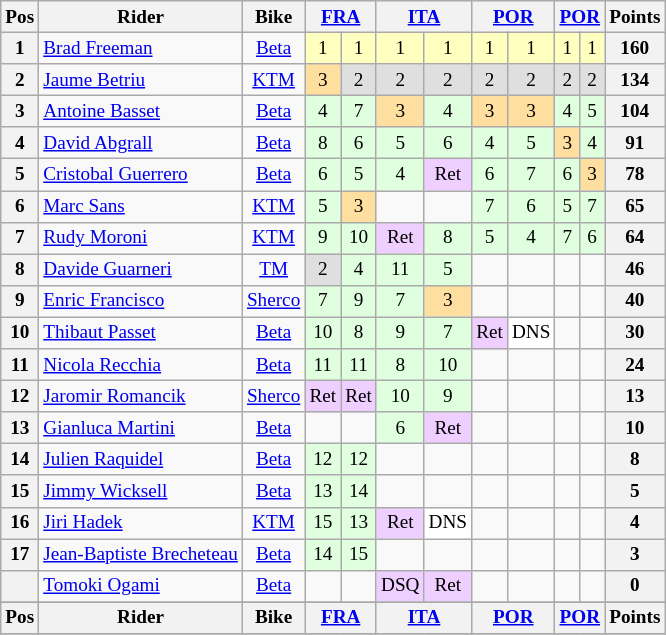<table class="wikitable" style="font-size: 80%; text-align:center">
<tr valign="top">
<th valign="middle">Pos</th>
<th valign="middle">Rider</th>
<th valign="middle">Bike</th>
<th colspan=2><a href='#'>FRA</a><br></th>
<th colspan=2><a href='#'>ITA</a><br></th>
<th colspan=2><a href='#'>POR</a><br></th>
<th colspan=2><a href='#'>POR</a><br></th>
<th valign="middle">Points</th>
</tr>
<tr>
<th>1</th>
<td align=left> <a href='#'>Brad Freeman</a></td>
<td><a href='#'>Beta</a></td>
<td style="background:#ffffbf;">1</td>
<td style="background:#ffffbf;">1</td>
<td style="background:#ffffbf;">1</td>
<td style="background:#ffffbf;">1</td>
<td style="background:#ffffbf;">1</td>
<td style="background:#ffffbf;">1</td>
<td style="background:#ffffbf;">1</td>
<td style="background:#ffffbf;">1</td>
<th>160</th>
</tr>
<tr>
<th>2</th>
<td align=left> <a href='#'>Jaume Betriu</a></td>
<td><a href='#'>KTM</a></td>
<td style="background:#ffdf9f;">3</td>
<td style="background:#dfdfdf;">2</td>
<td style="background:#dfdfdf;">2</td>
<td style="background:#dfdfdf;">2</td>
<td style="background:#dfdfdf;">2</td>
<td style="background:#dfdfdf;">2</td>
<td style="background:#dfdfdf;">2</td>
<td style="background:#dfdfdf;">2</td>
<th>134</th>
</tr>
<tr>
<th>3</th>
<td align=left> <a href='#'>Antoine Basset</a></td>
<td><a href='#'>Beta</a></td>
<td style="background:#dfffdf;">4</td>
<td style="background:#dfffdf;">7</td>
<td style="background:#ffdf9f;">3</td>
<td style="background:#dfffdf;">4</td>
<td style="background:#ffdf9f;">3</td>
<td style="background:#ffdf9f;">3</td>
<td style="background:#dfffdf;">4</td>
<td style="background:#dfffdf;">5</td>
<th>104</th>
</tr>
<tr>
<th>4</th>
<td align=left> <a href='#'>David Abgrall</a></td>
<td><a href='#'>Beta</a></td>
<td style="background:#dfffdf;">8</td>
<td style="background:#dfffdf;">6</td>
<td style="background:#dfffdf;">5</td>
<td style="background:#dfffdf;">6</td>
<td style="background:#dfffdf;">4</td>
<td style="background:#dfffdf;">5</td>
<td style="background:#ffdf9f;">3</td>
<td style="background:#dfffdf;">4</td>
<th>91</th>
</tr>
<tr>
<th>5</th>
<td align=left> <a href='#'>Cristobal Guerrero</a></td>
<td><a href='#'>Beta</a></td>
<td style="background:#dfffdf;">6</td>
<td style="background:#dfffdf;">5</td>
<td style="background:#dfffdf;">4</td>
<td style="background:#efcfff;">Ret</td>
<td style="background:#dfffdf;">6</td>
<td style="background:#dfffdf;">7</td>
<td style="background:#dfffdf;">6</td>
<td style="background:#ffdf9f;">3</td>
<th>78</th>
</tr>
<tr>
<th>6</th>
<td align=left> <a href='#'>Marc Sans</a></td>
<td><a href='#'>KTM</a></td>
<td style="background:#dfffdf;">5</td>
<td style="background:#ffdf9f;">3</td>
<td></td>
<td></td>
<td style="background:#dfffdf;">7</td>
<td style="background:#dfffdf;">6</td>
<td style="background:#dfffdf;">5</td>
<td style="background:#dfffdf;">7</td>
<th>65</th>
</tr>
<tr>
<th>7</th>
<td align=left> <a href='#'>Rudy Moroni</a></td>
<td><a href='#'>KTM</a></td>
<td style="background:#dfffdf;">9</td>
<td style="background:#dfffdf;">10</td>
<td style="background:#efcfff;">Ret</td>
<td style="background:#dfffdf;">8</td>
<td style="background:#dfffdf;">5</td>
<td style="background:#dfffdf;">4</td>
<td style="background:#dfffdf;">7</td>
<td style="background:#dfffdf;">6</td>
<th>64</th>
</tr>
<tr>
<th>8</th>
<td align=left> <a href='#'>Davide Guarneri</a></td>
<td><a href='#'>TM</a></td>
<td style="background:#dfdfdf;">2</td>
<td style="background:#dfffdf;">4</td>
<td style="background:#dfffdf;">11</td>
<td style="background:#dfffdf;">5</td>
<td></td>
<td></td>
<td></td>
<td></td>
<th>46</th>
</tr>
<tr>
<th>9</th>
<td align=left> <a href='#'>Enric Francisco</a></td>
<td><a href='#'>Sherco</a></td>
<td style="background:#dfffdf;">7</td>
<td style="background:#dfffdf;">9</td>
<td style="background:#dfffdf;">7</td>
<td style="background:#ffdf9f;">3</td>
<td></td>
<td></td>
<td></td>
<td></td>
<th>40</th>
</tr>
<tr>
<th>10</th>
<td align=left> <a href='#'>Thibaut Passet</a></td>
<td><a href='#'>Beta</a></td>
<td style="background:#dfffdf;">10</td>
<td style="background:#dfffdf;">8</td>
<td style="background:#dfffdf;">9</td>
<td style="background:#dfffdf;">7</td>
<td style="background:#efcfff;">Ret</td>
<td style="background:#ffffff;">DNS</td>
<td></td>
<td></td>
<th>30</th>
</tr>
<tr>
<th>11</th>
<td align=left> <a href='#'>Nicola Recchia</a></td>
<td><a href='#'>Beta</a></td>
<td style="background:#dfffdf;">11</td>
<td style="background:#dfffdf;">11</td>
<td style="background:#dfffdf;">8</td>
<td style="background:#dfffdf;">10</td>
<td></td>
<td></td>
<td></td>
<td></td>
<th>24</th>
</tr>
<tr>
<th>12</th>
<td align=left> <a href='#'>Jaromir Romancik</a></td>
<td><a href='#'>Sherco</a></td>
<td style="background:#efcfff;">Ret</td>
<td style="background:#efcfff;">Ret</td>
<td style="background:#dfffdf;">10</td>
<td style="background:#dfffdf;">9</td>
<td></td>
<td></td>
<td></td>
<td></td>
<th>13</th>
</tr>
<tr>
<th>13</th>
<td align=left> <a href='#'>Gianluca Martini</a></td>
<td><a href='#'>Beta</a></td>
<td></td>
<td></td>
<td style="background:#dfffdf;">6</td>
<td style="background:#efcfff;">Ret</td>
<td></td>
<td></td>
<td></td>
<td></td>
<th>10</th>
</tr>
<tr>
<th>14</th>
<td align=left> <a href='#'>Julien Raquidel</a></td>
<td><a href='#'>Beta</a></td>
<td style="background:#dfffdf;">12</td>
<td style="background:#dfffdf;">12</td>
<td></td>
<td></td>
<td></td>
<td></td>
<td></td>
<td></td>
<th>8</th>
</tr>
<tr>
<th>15</th>
<td align=left> <a href='#'>Jimmy Wicksell</a></td>
<td><a href='#'>Beta</a></td>
<td style="background:#dfffdf;">13</td>
<td style="background:#dfffdf;">14</td>
<td></td>
<td></td>
<td></td>
<td></td>
<td></td>
<td></td>
<th>5</th>
</tr>
<tr>
<th>16</th>
<td align=left> <a href='#'>Jiri Hadek</a></td>
<td><a href='#'>KTM</a></td>
<td style="background:#dfffdf;">15</td>
<td style="background:#dfffdf;">13</td>
<td style="background:#efcfff;">Ret</td>
<td style="background:#ffffff;">DNS</td>
<td></td>
<td></td>
<td></td>
<td></td>
<th>4</th>
</tr>
<tr>
<th>17</th>
<td align=left> <a href='#'>Jean-Baptiste Brecheteau</a></td>
<td><a href='#'>Beta</a></td>
<td style="background:#dfffdf;">14</td>
<td style="background:#dfffdf;">15</td>
<td></td>
<td></td>
<td></td>
<td></td>
<td></td>
<td></td>
<th>3</th>
</tr>
<tr>
<th></th>
<td align=left> <a href='#'>Tomoki Ogami</a></td>
<td><a href='#'>Beta</a></td>
<td></td>
<td></td>
<td style="background:#efcfff;">DSQ</td>
<td style="background:#efcfff;">Ret</td>
<td></td>
<td></td>
<td></td>
<td></td>
<th>0</th>
</tr>
<tr>
</tr>
<tr valign="top">
<th valign="middle">Pos</th>
<th valign="middle">Rider</th>
<th valign="middle">Bike</th>
<th colspan=2><a href='#'>FRA</a><br></th>
<th colspan=2><a href='#'>ITA</a><br></th>
<th colspan=2><a href='#'>POR</a><br></th>
<th colspan=2><a href='#'>POR</a><br></th>
<th valign="middle">Points</th>
</tr>
<tr>
</tr>
</table>
